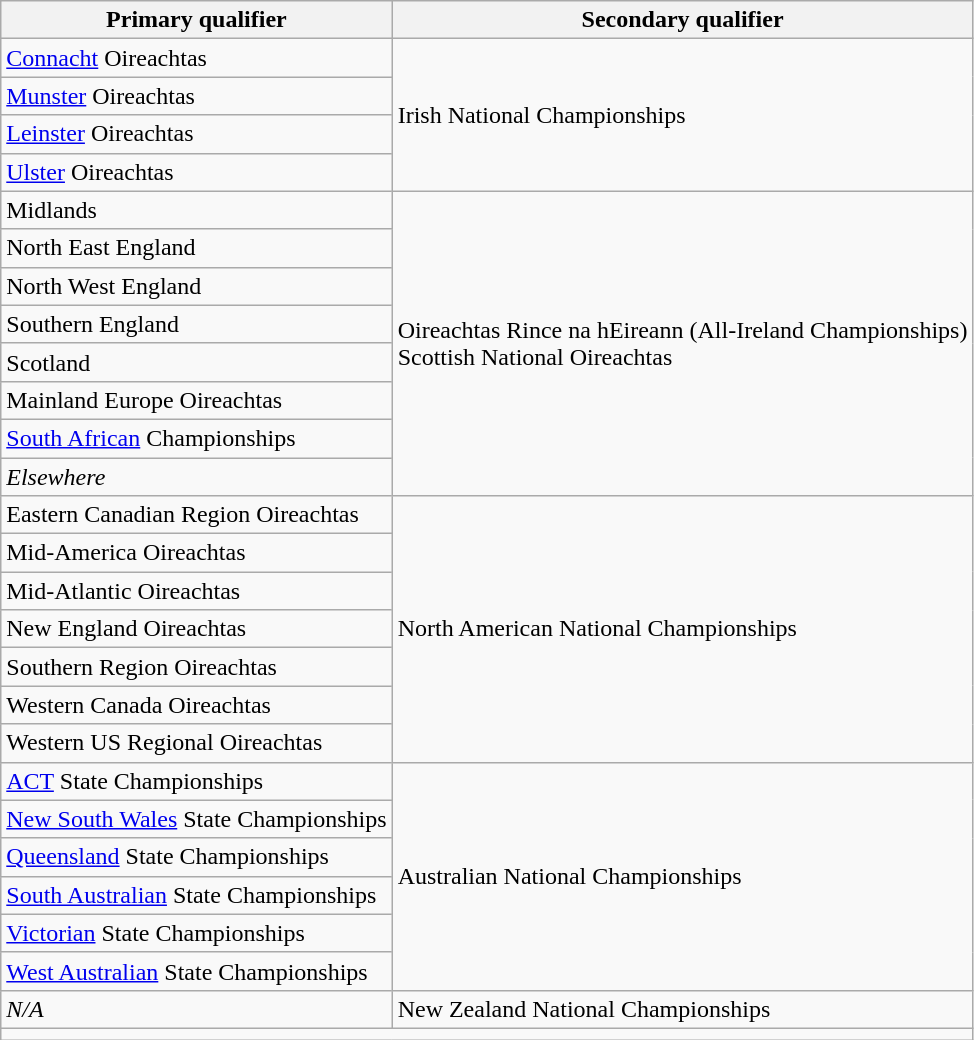<table class="wikitable">
<tr>
<th>Primary qualifier</th>
<th>Secondary qualifier</th>
</tr>
<tr>
<td><a href='#'>Connacht</a> Oireachtas</td>
<td rowspan="4">Irish National Championships</td>
</tr>
<tr>
<td><a href='#'>Munster</a> Oireachtas</td>
</tr>
<tr>
<td><a href='#'>Leinster</a> Oireachtas</td>
</tr>
<tr>
<td><a href='#'>Ulster</a> Oireachtas</td>
</tr>
<tr>
<td>Midlands</td>
<td rowspan="8">Oireachtas Rince na hEireann (All-Ireland Championships)<br>Scottish National Oireachtas</td>
</tr>
<tr>
<td>North East England</td>
</tr>
<tr>
<td>North West England</td>
</tr>
<tr>
<td>Southern England</td>
</tr>
<tr>
<td>Scotland</td>
</tr>
<tr>
<td>Mainland Europe Oireachtas</td>
</tr>
<tr>
<td><a href='#'>South African</a> Championships</td>
</tr>
<tr>
<td style="font-style: italic;">Elsewhere</td>
</tr>
<tr>
<td>Eastern Canadian Region Oireachtas</td>
<td rowspan="7">North American National Championships</td>
</tr>
<tr>
<td>Mid-America Oireachtas</td>
</tr>
<tr>
<td>Mid-Atlantic Oireachtas</td>
</tr>
<tr>
<td>New England Oireachtas</td>
</tr>
<tr>
<td>Southern Region Oireachtas</td>
</tr>
<tr>
<td>Western Canada Oireachtas</td>
</tr>
<tr>
<td>Western US Regional Oireachtas</td>
</tr>
<tr>
<td><a href='#'>ACT</a> State Championships</td>
<td rowspan="6">Australian National Championships</td>
</tr>
<tr>
<td><a href='#'>New South Wales</a> State Championships</td>
</tr>
<tr>
<td><a href='#'>Queensland</a> State Championships</td>
</tr>
<tr>
<td><a href='#'>South Australian</a> State Championships</td>
</tr>
<tr>
<td><a href='#'>Victorian</a> State Championships</td>
</tr>
<tr>
<td><a href='#'>West Australian</a> State Championships</td>
</tr>
<tr>
<td><em>N/A</em></td>
<td>New Zealand National Championships</td>
</tr>
<tr>
<td colspan="2"></td>
</tr>
</table>
